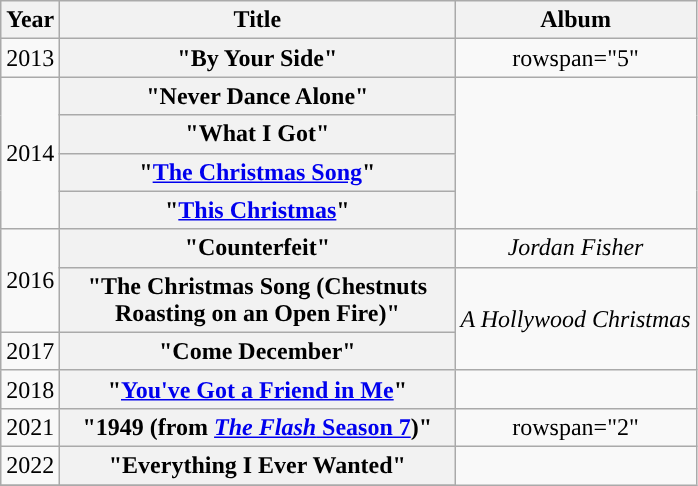<table class="wikitable plainrowheaders" style="text-align:center">
<tr>
<th scope="col">Year</th>
<th scope="col" style="width:16em;">Title</th>
<th scope="col">Album</th>
</tr>
<tr>
<td>2013</td>
<th scope="row">"By Your Side"</th>
<td>rowspan="5" </td>
</tr>
<tr>
<td rowspan="4">2014</td>
<th scope="row">"Never Dance Alone"</th>
</tr>
<tr>
<th scope="row">"What I Got"</th>
</tr>
<tr>
<th scope="row">"<a href='#'>The Christmas Song</a>"</th>
</tr>
<tr>
<th scope="row">"<a href='#'>This Christmas</a>"</th>
</tr>
<tr>
<td rowspan="2">2016</td>
<th scope="row">"Counterfeit"</th>
<td><em>Jordan Fisher</em></td>
</tr>
<tr>
<th scope="row">"The Christmas Song (Chestnuts Roasting on an Open Fire)"</th>
<td rowspan="2"><em>A Hollywood Christmas</em></td>
</tr>
<tr>
<td>2017</td>
<th scope="row">"Come December"</th>
</tr>
<tr>
<td>2018</td>
<th scope="row">"<a href='#'>You've Got a Friend in Me</a>"<br></th>
<td></td>
</tr>
<tr>
<td>2021</td>
<th scope="row">"1949 (from <a href='#'><em>The Flash</em> Season 7</a>)"</th>
<td>rowspan="2" </td>
</tr>
<tr>
<td>2022</td>
<th scope="row">"Everything I Ever Wanted"</th>
</tr>
<tr>
</tr>
</table>
